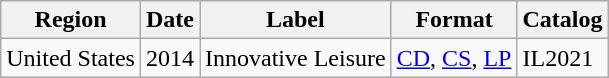<table class="wikitable">
<tr>
<th>Region</th>
<th>Date</th>
<th>Label</th>
<th>Format</th>
<th>Catalog</th>
</tr>
<tr>
<td>United States</td>
<td>2014</td>
<td>Innovative Leisure</td>
<td><a href='#'>CD</a>, <a href='#'>CS</a>, <a href='#'>LP</a></td>
<td>IL2021</td>
</tr>
</table>
